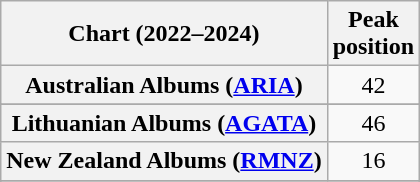<table class="wikitable sortable plainrowheaders" style="text-align:center">
<tr>
<th scope="col">Chart (2022–2024)</th>
<th scope="col">Peak<br>position</th>
</tr>
<tr>
<th scope="row">Australian Albums (<a href='#'>ARIA</a>)</th>
<td>42</td>
</tr>
<tr>
</tr>
<tr>
</tr>
<tr>
</tr>
<tr>
<th scope="row">Lithuanian Albums (<a href='#'>AGATA</a>)</th>
<td>46</td>
</tr>
<tr>
<th scope="row">New Zealand Albums (<a href='#'>RMNZ</a>)</th>
<td>16</td>
</tr>
<tr>
</tr>
<tr>
</tr>
<tr>
</tr>
<tr>
</tr>
</table>
